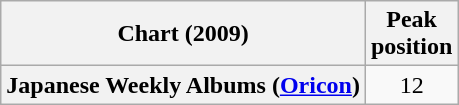<table class="wikitable sortable plainrowheaders" style="text-align:center">
<tr>
<th scope="col">Chart (2009)</th>
<th scope="col">Peak<br>position</th>
</tr>
<tr>
<th scope="row">Japanese Weekly Albums (<a href='#'>Oricon</a>)</th>
<td>12</td>
</tr>
</table>
